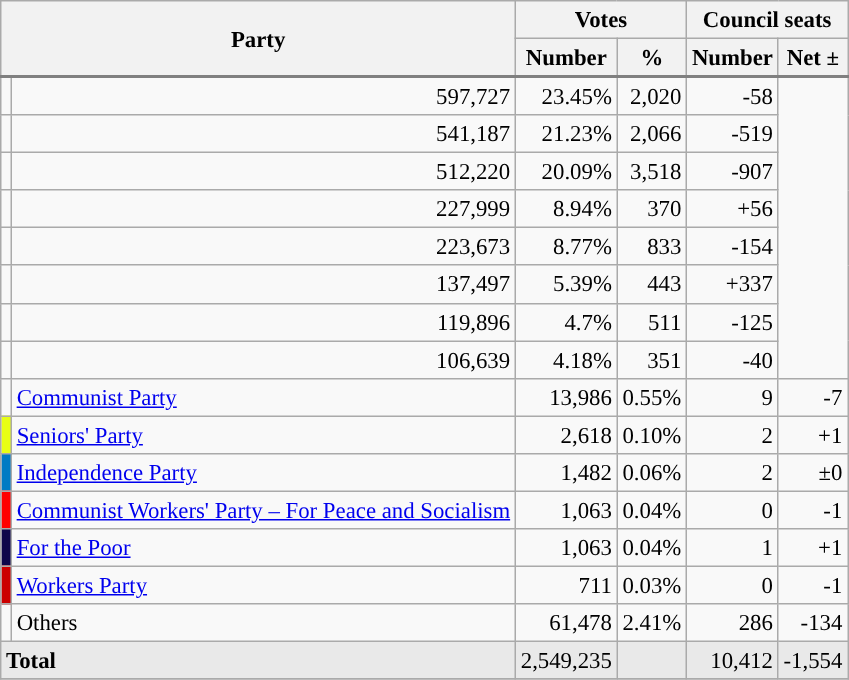<table class="wikitable" style="font-size: 95%;">
<tr>
<th rowspan="2" colspan="2" style="border-bottom: 2px solid gray;">Party</th>
<th colspan="2" s>Votes</th>
<th colspan="2">Council seats</th>
</tr>
<tr style="border-bottom: 2px solid gray;">
<th>Number</th>
<th>%</th>
<th>Number</th>
<th>Net ±</th>
</tr>
<tr align="right">
<td></td>
<td>597,727</td>
<td>23.45%</td>
<td>2,020</td>
<td>-58</td>
</tr>
<tr align="right">
<td></td>
<td>541,187</td>
<td>21.23%</td>
<td>2,066</td>
<td>-519</td>
</tr>
<tr align="right">
<td></td>
<td>512,220</td>
<td>20.09%</td>
<td>3,518</td>
<td>-907</td>
</tr>
<tr align="right">
<td></td>
<td>227,999</td>
<td>8.94%</td>
<td>370</td>
<td>+56</td>
</tr>
<tr align="right">
<td></td>
<td>223,673</td>
<td>8.77%</td>
<td>833</td>
<td>-154</td>
</tr>
<tr align="right">
<td></td>
<td>137,497</td>
<td>5.39%</td>
<td>443</td>
<td>+337</td>
</tr>
<tr align="right">
<td></td>
<td>119,896</td>
<td>4.7%</td>
<td>511</td>
<td>-125</td>
</tr>
<tr align="right">
<td></td>
<td>106,639</td>
<td>4.18%</td>
<td>351</td>
<td>-40</td>
</tr>
<tr align="right">
<td></td>
<td align="left"><a href='#'>Communist Party</a></td>
<td>13,986</td>
<td>0.55%</td>
<td>9</td>
<td>-7</td>
</tr>
<tr align="right">
<td bgcolor="#E8FF14"></td>
<td align="left"><a href='#'>Seniors' Party</a></td>
<td>2,618</td>
<td>0.10%</td>
<td>2</td>
<td>+1</td>
</tr>
<tr align="right">
<td bgcolor="#017BC4"></td>
<td align="left"><a href='#'>Independence Party</a></td>
<td>1,482</td>
<td>0.06%</td>
<td>2</td>
<td>±0</td>
</tr>
<tr align="right">
<td bgcolor="#FF0000"></td>
<td align="left"><a href='#'>Communist Workers' Party – For Peace and Socialism</a></td>
<td>1,063</td>
<td>0.04%</td>
<td>0</td>
<td>-1</td>
</tr>
<tr align="right">
<td bgcolor="#0D064A"></td>
<td align="left"><a href='#'>For the Poor</a></td>
<td>1,063</td>
<td>0.04%</td>
<td>1</td>
<td>+1</td>
</tr>
<tr align="right">
<td bgcolor="#CC0000"></td>
<td align="left"><a href='#'>Workers Party</a></td>
<td>711</td>
<td>0.03%</td>
<td>0</td>
<td>-1</td>
</tr>
<tr align="right">
<td></td>
<td align="left">Others</td>
<td>61,478</td>
<td>2.41%</td>
<td>286</td>
<td>-134</td>
</tr>
<tr>
<td bgcolor="#E9E9E9" colspan="2"><strong>Total</strong></td>
<td bgcolor="#E9E9E9">2,549,235</td>
<td bgcolor="#E9E9E9" colspan="1"></td>
<td bgcolor="#E9E9E9" align="right">10,412</td>
<td bgcolor="#E9E9E9" align="right">-1,554</td>
</tr>
<tr>
</tr>
</table>
